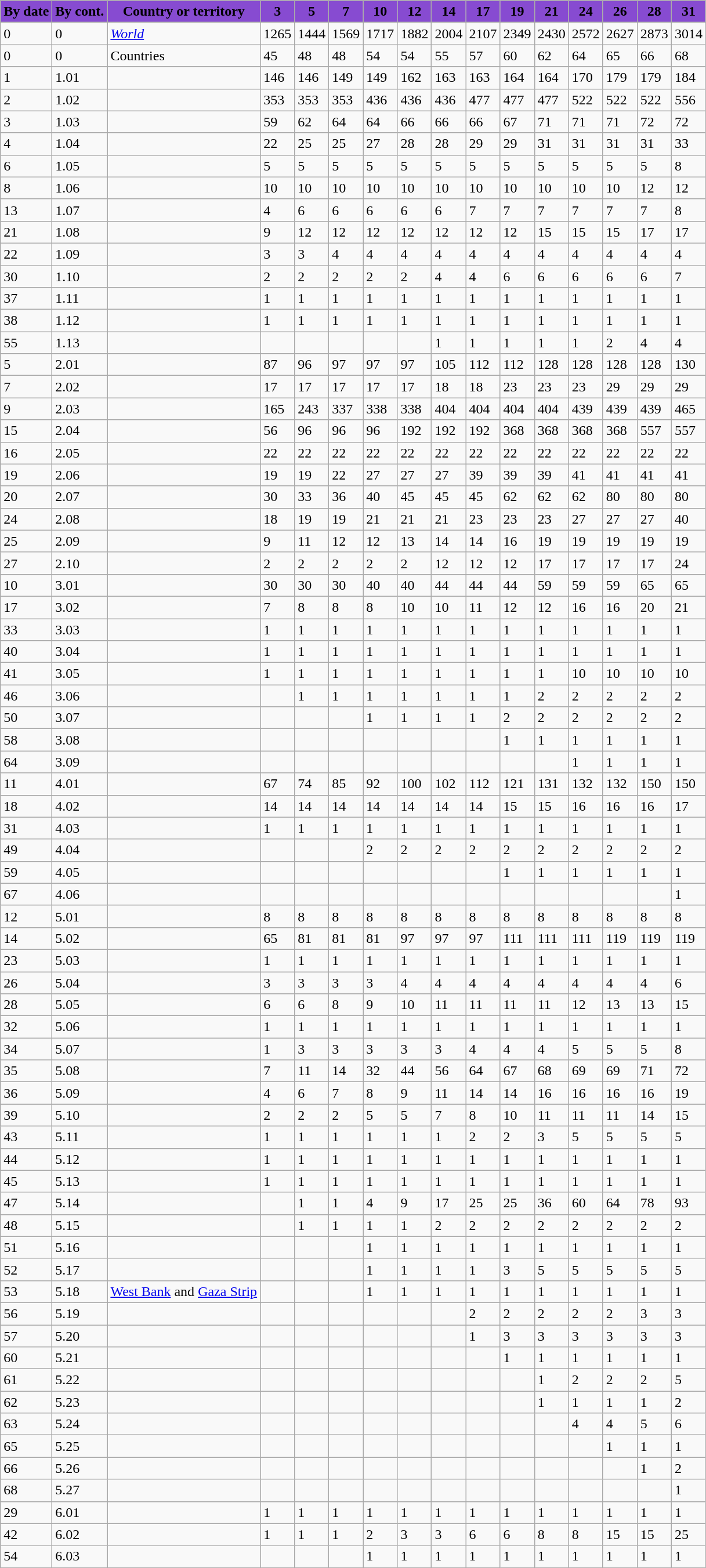<table class="wikitable sortable" align="center">
<tr>
<th style="background:#874bd1">By date</th>
<th style="background:#874bd1">By cont.</th>
<th style="background:#874bd1">Country or territory</th>
<th style="background:#874bd1">3</th>
<th style="background:#874bd1">5</th>
<th style="background:#874bd1">7</th>
<th style="background:#874bd1">10</th>
<th style="background:#874bd1">12</th>
<th style="background:#874bd1">14</th>
<th style="background:#874bd1">17</th>
<th style="background:#874bd1">19</th>
<th style="background:#874bd1">21</th>
<th style="background:#874bd1">24</th>
<th style="background:#874bd1">26</th>
<th style="background:#874bd1">28</th>
<th style="background:#874bd1">31</th>
</tr>
<tr>
<td>0</td>
<td>0</td>
<td> <em><a href='#'>World</a></em></td>
<td>1265</td>
<td>1444</td>
<td>1569</td>
<td>1717</td>
<td>1882</td>
<td>2004</td>
<td>2107</td>
<td>2349</td>
<td>2430</td>
<td>2572</td>
<td>2627</td>
<td>2873</td>
<td>3014</td>
</tr>
<tr>
<td>0</td>
<td>0</td>
<td>Countries</td>
<td>45</td>
<td>48</td>
<td>48</td>
<td>54</td>
<td>54</td>
<td>55</td>
<td>57</td>
<td>60</td>
<td>62</td>
<td>64</td>
<td>65</td>
<td>66</td>
<td>68</td>
</tr>
<tr>
<td>1</td>
<td>1.01</td>
<td></td>
<td>146</td>
<td>146</td>
<td>149</td>
<td>149</td>
<td>162</td>
<td>163</td>
<td>163</td>
<td>164</td>
<td>164</td>
<td>170</td>
<td>179</td>
<td>179</td>
<td>184</td>
</tr>
<tr>
<td>2</td>
<td>1.02</td>
<td></td>
<td>353</td>
<td>353</td>
<td>353</td>
<td>436</td>
<td>436</td>
<td>436</td>
<td>477</td>
<td>477</td>
<td>477</td>
<td>522</td>
<td>522</td>
<td>522</td>
<td>556</td>
</tr>
<tr>
<td>3</td>
<td>1.03</td>
<td></td>
<td>59</td>
<td>62</td>
<td>64</td>
<td>64</td>
<td>66</td>
<td>66</td>
<td>66</td>
<td>67</td>
<td>71</td>
<td>71</td>
<td>71</td>
<td>72</td>
<td>72</td>
</tr>
<tr>
<td>4</td>
<td>1.04</td>
<td></td>
<td>22</td>
<td>25</td>
<td>25</td>
<td>27</td>
<td>28</td>
<td>28</td>
<td>29</td>
<td>29</td>
<td>31</td>
<td>31</td>
<td>31</td>
<td>31</td>
<td>33</td>
</tr>
<tr>
<td>6</td>
<td>1.05</td>
<td></td>
<td>5</td>
<td>5</td>
<td>5</td>
<td>5</td>
<td>5</td>
<td>5</td>
<td>5</td>
<td>5</td>
<td>5</td>
<td>5</td>
<td>5</td>
<td>5</td>
<td>8</td>
</tr>
<tr>
<td>8</td>
<td>1.06</td>
<td></td>
<td>10</td>
<td>10</td>
<td>10</td>
<td>10</td>
<td>10</td>
<td>10</td>
<td>10</td>
<td>10</td>
<td>10</td>
<td>10</td>
<td>10</td>
<td>12</td>
<td>12</td>
</tr>
<tr>
<td>13</td>
<td>1.07</td>
<td></td>
<td>4</td>
<td>6</td>
<td>6</td>
<td>6</td>
<td>6</td>
<td>6</td>
<td>7</td>
<td>7</td>
<td>7</td>
<td>7</td>
<td>7</td>
<td>7</td>
<td>8</td>
</tr>
<tr>
<td>21</td>
<td>1.08</td>
<td></td>
<td>9</td>
<td>12</td>
<td>12</td>
<td>12</td>
<td>12</td>
<td>12</td>
<td>12</td>
<td>12</td>
<td>15</td>
<td>15</td>
<td>15</td>
<td>17</td>
<td>17</td>
</tr>
<tr>
<td>22</td>
<td>1.09</td>
<td></td>
<td>3</td>
<td>3</td>
<td>4</td>
<td>4</td>
<td>4</td>
<td>4</td>
<td>4</td>
<td>4</td>
<td>4</td>
<td>4</td>
<td>4</td>
<td>4</td>
<td>4</td>
</tr>
<tr>
<td>30</td>
<td>1.10</td>
<td></td>
<td>2</td>
<td>2</td>
<td>2</td>
<td>2</td>
<td>2</td>
<td>4</td>
<td>4</td>
<td>6</td>
<td>6</td>
<td>6</td>
<td>6</td>
<td>6</td>
<td>7</td>
</tr>
<tr>
<td>37</td>
<td>1.11</td>
<td></td>
<td>1</td>
<td>1</td>
<td>1</td>
<td>1</td>
<td>1</td>
<td>1</td>
<td>1</td>
<td>1</td>
<td>1</td>
<td>1</td>
<td>1</td>
<td>1</td>
<td>1</td>
</tr>
<tr>
<td>38</td>
<td>1.12</td>
<td></td>
<td>1</td>
<td>1</td>
<td>1</td>
<td>1</td>
<td>1</td>
<td>1</td>
<td>1</td>
<td>1</td>
<td>1</td>
<td>1</td>
<td>1</td>
<td>1</td>
<td>1</td>
</tr>
<tr>
<td>55</td>
<td>1.13</td>
<td></td>
<td></td>
<td></td>
<td></td>
<td></td>
<td></td>
<td>1</td>
<td>1</td>
<td>1</td>
<td>1</td>
<td>1</td>
<td>2</td>
<td>4</td>
<td>4</td>
</tr>
<tr>
<td>5</td>
<td>2.01</td>
<td></td>
<td>87</td>
<td>96</td>
<td>97</td>
<td>97</td>
<td>97</td>
<td>105</td>
<td>112</td>
<td>112</td>
<td>128</td>
<td>128</td>
<td>128</td>
<td>128</td>
<td>130</td>
</tr>
<tr>
<td>7</td>
<td>2.02</td>
<td></td>
<td>17</td>
<td>17</td>
<td>17</td>
<td>17</td>
<td>17</td>
<td>18</td>
<td>18</td>
<td>23</td>
<td>23</td>
<td>23</td>
<td>29</td>
<td>29</td>
<td>29</td>
</tr>
<tr>
<td>9</td>
<td>2.03</td>
<td></td>
<td>165</td>
<td>243</td>
<td>337</td>
<td>338</td>
<td>338</td>
<td>404</td>
<td>404</td>
<td>404</td>
<td>404</td>
<td>439</td>
<td>439</td>
<td>439</td>
<td>465</td>
</tr>
<tr>
<td>15</td>
<td>2.04</td>
<td></td>
<td>56</td>
<td>96</td>
<td>96</td>
<td>96</td>
<td>192</td>
<td>192</td>
<td>192</td>
<td>368</td>
<td>368</td>
<td>368</td>
<td>368</td>
<td>557</td>
<td>557</td>
</tr>
<tr>
<td>16</td>
<td>2.05</td>
<td></td>
<td>22</td>
<td>22</td>
<td>22</td>
<td>22</td>
<td>22</td>
<td>22</td>
<td>22</td>
<td>22</td>
<td>22</td>
<td>22</td>
<td>22</td>
<td>22</td>
<td>22</td>
</tr>
<tr>
<td>19</td>
<td>2.06</td>
<td></td>
<td>19</td>
<td>19</td>
<td>22</td>
<td>27</td>
<td>27</td>
<td>27</td>
<td>39</td>
<td>39</td>
<td>39</td>
<td>41</td>
<td>41</td>
<td>41</td>
<td>41</td>
</tr>
<tr>
<td>20</td>
<td>2.07</td>
<td></td>
<td>30</td>
<td>33</td>
<td>36</td>
<td>40</td>
<td>45</td>
<td>45</td>
<td>45</td>
<td>62</td>
<td>62</td>
<td>62</td>
<td>80</td>
<td>80</td>
<td>80</td>
</tr>
<tr>
<td>24</td>
<td>2.08</td>
<td></td>
<td>18</td>
<td>19</td>
<td>19</td>
<td>21</td>
<td>21</td>
<td>21</td>
<td>23</td>
<td>23</td>
<td>23</td>
<td>27</td>
<td>27</td>
<td>27</td>
<td>40</td>
</tr>
<tr>
<td>25</td>
<td>2.09</td>
<td></td>
<td>9</td>
<td>11</td>
<td>12</td>
<td>12</td>
<td>13</td>
<td>14</td>
<td>14</td>
<td>16</td>
<td>19</td>
<td>19</td>
<td>19</td>
<td>19</td>
<td>19</td>
</tr>
<tr>
<td>27</td>
<td>2.10</td>
<td></td>
<td>2</td>
<td>2</td>
<td>2</td>
<td>2</td>
<td>2</td>
<td>12</td>
<td>12</td>
<td>12</td>
<td>17</td>
<td>17</td>
<td>17</td>
<td>17</td>
<td>24</td>
</tr>
<tr>
<td>10</td>
<td>3.01</td>
<td></td>
<td>30</td>
<td>30</td>
<td>30</td>
<td>40</td>
<td>40</td>
<td>44</td>
<td>44</td>
<td>44</td>
<td>59</td>
<td>59</td>
<td>59</td>
<td>65</td>
<td>65</td>
</tr>
<tr>
<td>17</td>
<td>3.02</td>
<td></td>
<td>7</td>
<td>8</td>
<td>8</td>
<td>8</td>
<td>10</td>
<td>10</td>
<td>11</td>
<td>12</td>
<td>12</td>
<td>16</td>
<td>16</td>
<td>20</td>
<td>21</td>
</tr>
<tr>
<td>33</td>
<td>3.03</td>
<td></td>
<td>1</td>
<td>1</td>
<td>1</td>
<td>1</td>
<td>1</td>
<td>1</td>
<td>1</td>
<td>1</td>
<td>1</td>
<td>1</td>
<td>1</td>
<td>1</td>
<td>1</td>
</tr>
<tr>
<td>40</td>
<td>3.04</td>
<td></td>
<td>1</td>
<td>1</td>
<td>1</td>
<td>1</td>
<td>1</td>
<td>1</td>
<td>1</td>
<td>1</td>
<td>1</td>
<td>1</td>
<td>1</td>
<td>1</td>
<td>1</td>
</tr>
<tr>
<td>41</td>
<td>3.05</td>
<td></td>
<td>1</td>
<td>1</td>
<td>1</td>
<td>1</td>
<td>1</td>
<td>1</td>
<td>1</td>
<td>1</td>
<td>1</td>
<td>10</td>
<td>10</td>
<td>10</td>
<td>10</td>
</tr>
<tr>
<td>46</td>
<td>3.06</td>
<td></td>
<td></td>
<td>1</td>
<td>1</td>
<td>1</td>
<td>1</td>
<td>1</td>
<td>1</td>
<td>1</td>
<td>2</td>
<td>2</td>
<td>2</td>
<td>2</td>
<td>2</td>
</tr>
<tr>
<td>50</td>
<td>3.07</td>
<td></td>
<td></td>
<td></td>
<td></td>
<td>1</td>
<td>1</td>
<td>1</td>
<td>1</td>
<td>2</td>
<td>2</td>
<td>2</td>
<td>2</td>
<td>2</td>
<td>2</td>
</tr>
<tr>
<td>58</td>
<td>3.08</td>
<td></td>
<td></td>
<td></td>
<td></td>
<td></td>
<td></td>
<td></td>
<td></td>
<td>1</td>
<td>1</td>
<td>1</td>
<td>1</td>
<td>1</td>
<td>1</td>
</tr>
<tr>
<td>64</td>
<td>3.09</td>
<td></td>
<td></td>
<td></td>
<td></td>
<td></td>
<td></td>
<td></td>
<td></td>
<td></td>
<td></td>
<td>1</td>
<td>1</td>
<td>1</td>
<td>1</td>
</tr>
<tr>
<td>11</td>
<td>4.01</td>
<td></td>
<td>67</td>
<td>74</td>
<td>85</td>
<td>92</td>
<td>100</td>
<td>102</td>
<td>112</td>
<td>121</td>
<td>131</td>
<td>132</td>
<td>132</td>
<td>150</td>
<td>150</td>
</tr>
<tr>
<td>18</td>
<td>4.02</td>
<td></td>
<td>14</td>
<td>14</td>
<td>14</td>
<td>14</td>
<td>14</td>
<td>14</td>
<td>14</td>
<td>15</td>
<td>15</td>
<td>16</td>
<td>16</td>
<td>16</td>
<td>17</td>
</tr>
<tr>
<td>31</td>
<td>4.03</td>
<td></td>
<td>1</td>
<td>1</td>
<td>1</td>
<td>1</td>
<td>1</td>
<td>1</td>
<td>1</td>
<td>1</td>
<td>1</td>
<td>1</td>
<td>1</td>
<td>1</td>
<td>1</td>
</tr>
<tr>
<td>49</td>
<td>4.04</td>
<td></td>
<td></td>
<td></td>
<td></td>
<td>2</td>
<td>2</td>
<td>2</td>
<td>2</td>
<td>2</td>
<td>2</td>
<td>2</td>
<td>2</td>
<td>2</td>
<td>2</td>
</tr>
<tr>
<td>59</td>
<td>4.05</td>
<td></td>
<td></td>
<td></td>
<td></td>
<td></td>
<td></td>
<td></td>
<td></td>
<td>1</td>
<td>1</td>
<td>1</td>
<td>1</td>
<td>1</td>
<td>1</td>
</tr>
<tr>
<td>67</td>
<td>4.06</td>
<td></td>
<td></td>
<td></td>
<td></td>
<td></td>
<td></td>
<td></td>
<td></td>
<td></td>
<td></td>
<td></td>
<td></td>
<td></td>
<td>1</td>
</tr>
<tr>
<td>12</td>
<td>5.01</td>
<td></td>
<td>8</td>
<td>8</td>
<td>8</td>
<td>8</td>
<td>8</td>
<td>8</td>
<td>8</td>
<td>8</td>
<td>8</td>
<td>8</td>
<td>8</td>
<td>8</td>
<td>8</td>
</tr>
<tr>
<td>14</td>
<td>5.02</td>
<td></td>
<td>65</td>
<td>81</td>
<td>81</td>
<td>81</td>
<td>97</td>
<td>97</td>
<td>97</td>
<td>111</td>
<td>111</td>
<td>111</td>
<td>119</td>
<td>119</td>
<td>119</td>
</tr>
<tr>
<td>23</td>
<td>5.03</td>
<td></td>
<td>1</td>
<td>1</td>
<td>1</td>
<td>1</td>
<td>1</td>
<td>1</td>
<td>1</td>
<td>1</td>
<td>1</td>
<td>1</td>
<td>1</td>
<td>1</td>
<td>1</td>
</tr>
<tr>
<td>26</td>
<td>5.04</td>
<td></td>
<td>3</td>
<td>3</td>
<td>3</td>
<td>3</td>
<td>4</td>
<td>4</td>
<td>4</td>
<td>4</td>
<td>4</td>
<td>4</td>
<td>4</td>
<td>4</td>
<td>6</td>
</tr>
<tr>
<td>28</td>
<td>5.05</td>
<td></td>
<td>6</td>
<td>6</td>
<td>8</td>
<td>9</td>
<td>10</td>
<td>11</td>
<td>11</td>
<td>11</td>
<td>11</td>
<td>12</td>
<td>13</td>
<td>13</td>
<td>15</td>
</tr>
<tr>
<td>32</td>
<td>5.06</td>
<td></td>
<td>1</td>
<td>1</td>
<td>1</td>
<td>1</td>
<td>1</td>
<td>1</td>
<td>1</td>
<td>1</td>
<td>1</td>
<td>1</td>
<td>1</td>
<td>1</td>
<td>1</td>
</tr>
<tr>
<td>34</td>
<td>5.07</td>
<td></td>
<td>1</td>
<td>3</td>
<td>3</td>
<td>3</td>
<td>3</td>
<td>3</td>
<td>4</td>
<td>4</td>
<td>4</td>
<td>5</td>
<td>5</td>
<td>5</td>
<td>8</td>
</tr>
<tr>
<td>35</td>
<td>5.08</td>
<td></td>
<td>7</td>
<td>11</td>
<td>14</td>
<td>32</td>
<td>44</td>
<td>56</td>
<td>64</td>
<td>67</td>
<td>68</td>
<td>69</td>
<td>69</td>
<td>71</td>
<td>72</td>
</tr>
<tr>
<td>36</td>
<td>5.09</td>
<td></td>
<td>4</td>
<td>6</td>
<td>7</td>
<td>8</td>
<td>9</td>
<td>11</td>
<td>14</td>
<td>14</td>
<td>16</td>
<td>16</td>
<td>16</td>
<td>16</td>
<td>19</td>
</tr>
<tr>
<td>39</td>
<td>5.10</td>
<td></td>
<td>2</td>
<td>2</td>
<td>2</td>
<td>5</td>
<td>5</td>
<td>7</td>
<td>8</td>
<td>10</td>
<td>11</td>
<td>11</td>
<td>11</td>
<td>14</td>
<td>15</td>
</tr>
<tr>
<td>43</td>
<td>5.11</td>
<td></td>
<td>1</td>
<td>1</td>
<td>1</td>
<td>1</td>
<td>1</td>
<td>1</td>
<td>2</td>
<td>2</td>
<td>3</td>
<td>5</td>
<td>5</td>
<td>5</td>
<td>5</td>
</tr>
<tr>
<td>44</td>
<td>5.12</td>
<td></td>
<td>1</td>
<td>1</td>
<td>1</td>
<td>1</td>
<td>1</td>
<td>1</td>
<td>1</td>
<td>1</td>
<td>1</td>
<td>1</td>
<td>1</td>
<td>1</td>
<td>1</td>
</tr>
<tr>
<td>45</td>
<td>5.13</td>
<td></td>
<td>1</td>
<td>1</td>
<td>1</td>
<td>1</td>
<td>1</td>
<td>1</td>
<td>1</td>
<td>1</td>
<td>1</td>
<td>1</td>
<td>1</td>
<td>1</td>
<td>1</td>
</tr>
<tr>
<td>47</td>
<td>5.14</td>
<td></td>
<td></td>
<td>1</td>
<td>1</td>
<td>4</td>
<td>9</td>
<td>17</td>
<td>25</td>
<td>25</td>
<td>36</td>
<td>60</td>
<td>64</td>
<td>78</td>
<td>93</td>
</tr>
<tr>
<td>48</td>
<td>5.15</td>
<td></td>
<td></td>
<td>1</td>
<td>1</td>
<td>1</td>
<td>1</td>
<td>2</td>
<td>2</td>
<td>2</td>
<td>2</td>
<td>2</td>
<td>2</td>
<td>2</td>
<td>2</td>
</tr>
<tr>
<td>51</td>
<td>5.16</td>
<td></td>
<td></td>
<td></td>
<td></td>
<td>1</td>
<td>1</td>
<td>1</td>
<td>1</td>
<td>1</td>
<td>1</td>
<td>1</td>
<td>1</td>
<td>1</td>
<td>1</td>
</tr>
<tr>
<td>52</td>
<td>5.17</td>
<td></td>
<td></td>
<td></td>
<td></td>
<td>1</td>
<td>1</td>
<td>1</td>
<td>1</td>
<td>3</td>
<td>5</td>
<td>5</td>
<td>5</td>
<td>5</td>
<td>5</td>
</tr>
<tr>
<td>53</td>
<td>5.18</td>
<td> <a href='#'>West Bank</a> and <a href='#'>Gaza Strip</a></td>
<td></td>
<td></td>
<td></td>
<td>1</td>
<td>1</td>
<td>1</td>
<td>1</td>
<td>1</td>
<td>1</td>
<td>1</td>
<td>1</td>
<td>1</td>
<td>1</td>
</tr>
<tr>
<td>56</td>
<td>5.19</td>
<td></td>
<td></td>
<td></td>
<td></td>
<td></td>
<td></td>
<td></td>
<td>2</td>
<td>2</td>
<td>2</td>
<td>2</td>
<td>2</td>
<td>3</td>
<td>3</td>
</tr>
<tr>
<td>57</td>
<td>5.20</td>
<td></td>
<td></td>
<td></td>
<td></td>
<td></td>
<td></td>
<td></td>
<td>1</td>
<td>3</td>
<td>3</td>
<td>3</td>
<td>3</td>
<td>3</td>
<td>3</td>
</tr>
<tr>
<td>60</td>
<td>5.21</td>
<td></td>
<td></td>
<td></td>
<td></td>
<td></td>
<td></td>
<td></td>
<td></td>
<td>1</td>
<td>1</td>
<td>1</td>
<td>1</td>
<td>1</td>
<td>1</td>
</tr>
<tr>
<td>61</td>
<td>5.22</td>
<td></td>
<td></td>
<td></td>
<td></td>
<td></td>
<td></td>
<td></td>
<td></td>
<td></td>
<td>1</td>
<td>2</td>
<td>2</td>
<td>2</td>
<td>5</td>
</tr>
<tr>
<td>62</td>
<td>5.23</td>
<td></td>
<td></td>
<td></td>
<td></td>
<td></td>
<td></td>
<td></td>
<td></td>
<td></td>
<td>1</td>
<td>1</td>
<td>1</td>
<td>1</td>
<td>2</td>
</tr>
<tr>
<td>63</td>
<td>5.24</td>
<td></td>
<td></td>
<td></td>
<td></td>
<td></td>
<td></td>
<td></td>
<td></td>
<td></td>
<td></td>
<td>4</td>
<td>4</td>
<td>5</td>
<td>6</td>
</tr>
<tr>
<td>65</td>
<td>5.25</td>
<td></td>
<td></td>
<td></td>
<td></td>
<td></td>
<td></td>
<td></td>
<td></td>
<td></td>
<td></td>
<td></td>
<td>1</td>
<td>1</td>
<td>1</td>
</tr>
<tr>
<td>66</td>
<td>5.26</td>
<td></td>
<td></td>
<td></td>
<td></td>
<td></td>
<td></td>
<td></td>
<td></td>
<td></td>
<td></td>
<td></td>
<td></td>
<td>1</td>
<td>2</td>
</tr>
<tr>
<td>68</td>
<td>5.27</td>
<td></td>
<td></td>
<td></td>
<td></td>
<td></td>
<td></td>
<td></td>
<td></td>
<td></td>
<td></td>
<td></td>
<td></td>
<td></td>
<td>1</td>
</tr>
<tr>
<td>29</td>
<td>6.01</td>
<td></td>
<td>1</td>
<td>1</td>
<td>1</td>
<td>1</td>
<td>1</td>
<td>1</td>
<td>1</td>
<td>1</td>
<td>1</td>
<td>1</td>
<td>1</td>
<td>1</td>
<td>1</td>
</tr>
<tr>
<td>42</td>
<td>6.02</td>
<td></td>
<td>1</td>
<td>1</td>
<td>1</td>
<td>2</td>
<td>3</td>
<td>3</td>
<td>6</td>
<td>6</td>
<td>8</td>
<td>8</td>
<td>15</td>
<td>15</td>
<td>25</td>
</tr>
<tr>
<td>54</td>
<td>6.03</td>
<td></td>
<td></td>
<td></td>
<td></td>
<td>1</td>
<td>1</td>
<td>1</td>
<td>1</td>
<td>1</td>
<td>1</td>
<td>1</td>
<td>1</td>
<td>1</td>
<td>1</td>
</tr>
</table>
